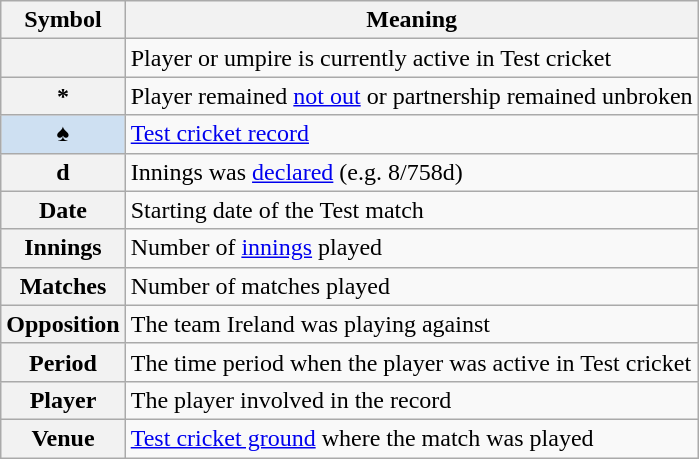<table class="wikitable plainrowheaders">
<tr>
<th scope=col>Symbol</th>
<th scope=col>Meaning</th>
</tr>
<tr>
<th scope=row></th>
<td>Player or umpire is currently active in Test cricket</td>
</tr>
<tr>
<th scope=row>*</th>
<td>Player remained <a href='#'>not out</a> or partnership remained unbroken</td>
</tr>
<tr>
<th scope=row style=background:#cee0f2;>♠</th>
<td><a href='#'>Test cricket record</a></td>
</tr>
<tr>
<th scope=row>d</th>
<td>Innings was <a href='#'>declared</a> (e.g. 8/758d)</td>
</tr>
<tr>
<th scope=row>Date</th>
<td>Starting date of the Test match</td>
</tr>
<tr>
<th scope=row>Innings</th>
<td>Number of <a href='#'>innings</a> played</td>
</tr>
<tr>
<th scope=row>Matches</th>
<td>Number of matches played</td>
</tr>
<tr>
<th scope=row>Opposition</th>
<td>The team Ireland was playing against</td>
</tr>
<tr>
<th scope=row>Period</th>
<td>The time period when the player was active in Test cricket</td>
</tr>
<tr>
<th scope=row>Player</th>
<td>The player involved in the record</td>
</tr>
<tr>
<th scope=row>Venue</th>
<td><a href='#'>Test cricket ground</a> where the match was played</td>
</tr>
</table>
